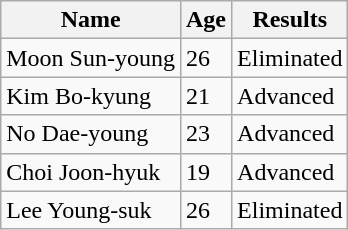<table class="wikitable">
<tr>
<th>Name</th>
<th>Age</th>
<th>Results</th>
</tr>
<tr>
<td>Moon Sun-young</td>
<td>26</td>
<td>Eliminated</td>
</tr>
<tr>
<td>Kim Bo-kyung</td>
<td>21</td>
<td>Advanced</td>
</tr>
<tr>
<td>No Dae-young</td>
<td>23</td>
<td>Advanced</td>
</tr>
<tr>
<td>Choi Joon-hyuk</td>
<td>19</td>
<td>Advanced</td>
</tr>
<tr>
<td>Lee Young-suk</td>
<td>26</td>
<td>Eliminated</td>
</tr>
</table>
